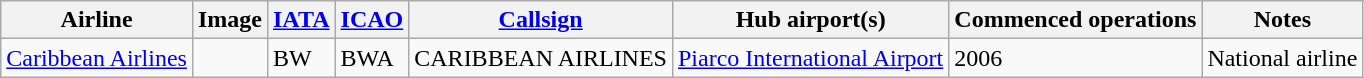<table class="wikitable sortable" style="border: 0; cellpadding: 2; cellspacing: 3;">
<tr valign="middle">
<th>Airline</th>
<th>Image</th>
<th><a href='#'>IATA</a></th>
<th><a href='#'>ICAO</a></th>
<th><a href='#'>Callsign</a></th>
<th>Hub airport(s)</th>
<th>Commenced operations</th>
<th class="unsortable">Notes</th>
</tr>
<tr>
<td><a href='#'>Caribbean Airlines</a></td>
<td></td>
<td>BW</td>
<td>BWA</td>
<td>CARIBBEAN AIRLINES</td>
<td><a href='#'>Piarco International Airport</a></td>
<td>2006</td>
<td>National airline</td>
</tr>
<tr>
</tr>
</table>
